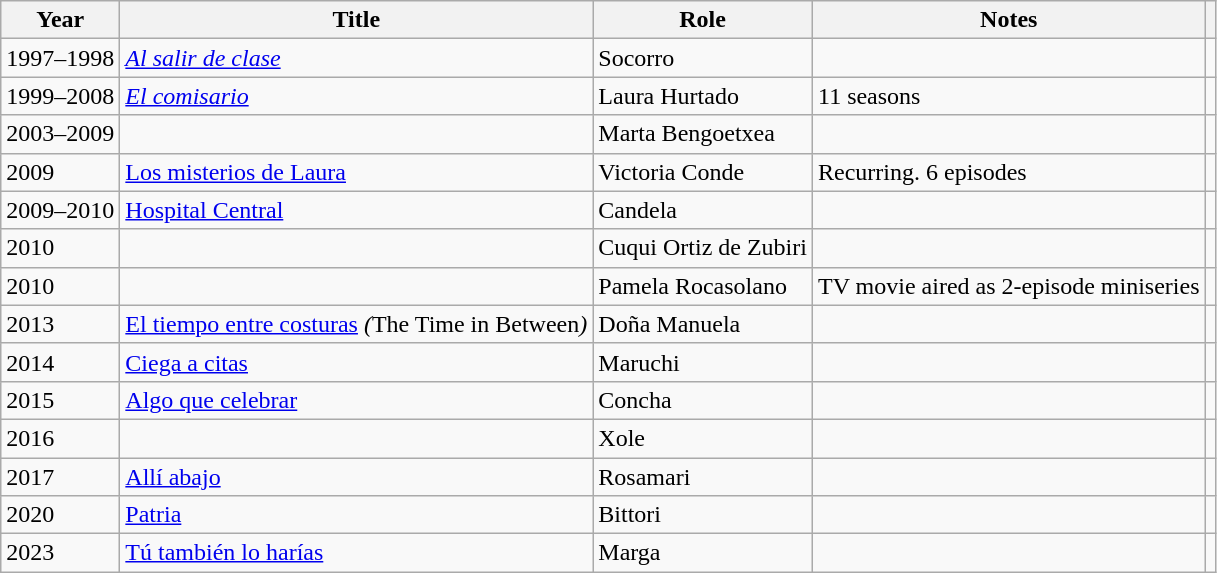<table class="wikitable sortable">
<tr>
<th>Year</th>
<th>Title</th>
<th>Role</th>
<th class="unsortable">Notes</th>
<th></th>
</tr>
<tr>
<td>1997–1998</td>
<td><em><a href='#'>Al salir de clase</a></em></td>
<td>Socorro</td>
<td></td>
<td align = "center"></td>
</tr>
<tr>
<td>1999–2008</td>
<td><em><a href='#'>El comisario</a></td>
<td>Laura Hurtado</td>
<td>11 seasons</td>
<td align = "center"></td>
</tr>
<tr>
<td>2003–2009</td>
<td></em><em></td>
<td>Marta Bengoetxea</td>
<td></td>
<td align = "center"></td>
</tr>
<tr>
<td>2009</td>
<td></em><a href='#'>Los misterios de Laura</a><em></td>
<td>Victoria Conde</td>
<td>Recurring. 6 episodes</td>
<td align = "center"></td>
</tr>
<tr>
<td>2009–2010</td>
<td></em><a href='#'>Hospital Central</a><em></td>
<td>Candela</td>
<td></td>
<td align = "center"></td>
</tr>
<tr>
<td>2010</td>
<td></em><em></td>
<td>Cuqui Ortiz de Zubiri</td>
<td></td>
<td align = "center"></td>
</tr>
<tr>
<td>2010</td>
<td></em><em></td>
<td>Pamela Rocasolano</td>
<td>TV movie aired as 2-episode miniseries</td>
<td align = "center"></td>
</tr>
<tr>
<td>2013</td>
<td></em><a href='#'>El tiempo entre costuras</a><em> (</em>The Time in Between<em>)</td>
<td>Doña Manuela</td>
<td></td>
<td align = "center"></td>
</tr>
<tr>
<td>2014</td>
<td></em><a href='#'>Ciega a citas</a><em></td>
<td>Maruchi</td>
<td></td>
<td align = "center"></td>
</tr>
<tr>
<td>2015</td>
<td></em><a href='#'>Algo que celebrar</a><em></td>
<td>Concha</td>
<td></td>
<td align = "center"></td>
</tr>
<tr>
<td>2016</td>
<td></em><em></td>
<td>Xole</td>
<td></td>
<td align = "center"></td>
</tr>
<tr>
<td>2017</td>
<td></em><a href='#'>Allí abajo</a><em></td>
<td>Rosamari</td>
<td></td>
<td align = "center"></td>
</tr>
<tr>
<td>2020</td>
<td></em><a href='#'>Patria</a><em></td>
<td>Bittori</td>
<td></td>
<td align = "center"></td>
</tr>
<tr>
<td>2023</td>
<td></em><a href='#'>Tú también lo harías</a><em></td>
<td>Marga</td>
<td></td>
<td align = "center"></td>
</tr>
</table>
